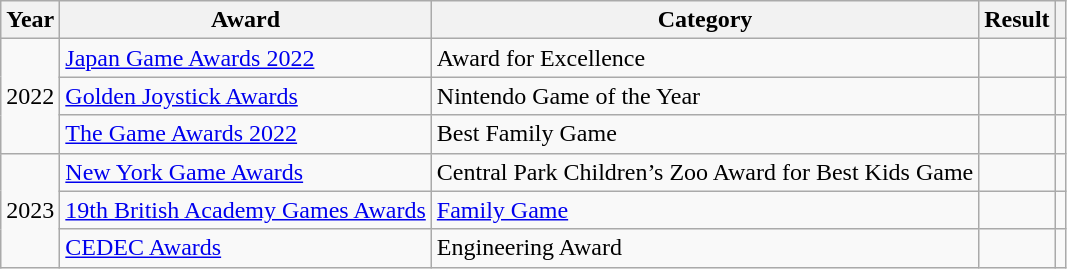<table class="wikitable sortable">
<tr>
<th>Year</th>
<th>Award</th>
<th>Category</th>
<th>Result</th>
<th></th>
</tr>
<tr>
<td rowspan="3" style="text-align:center;">2022</td>
<td><a href='#'>Japan Game Awards 2022</a></td>
<td>Award for Excellence</td>
<td></td>
<td style="text-align:center;"></td>
</tr>
<tr>
<td><a href='#'>Golden Joystick Awards</a></td>
<td>Nintendo Game of the Year</td>
<td></td>
<td style="text-align:center;"></td>
</tr>
<tr>
<td><a href='#'>The Game Awards 2022</a></td>
<td>Best Family Game</td>
<td></td>
<td style="text-align:center;"></td>
</tr>
<tr>
<td rowspan="3" style="text-align:center;">2023</td>
<td><a href='#'>New York Game Awards</a></td>
<td>Central Park Children’s Zoo Award for Best Kids Game</td>
<td></td>
<td style="text-align:center;"></td>
</tr>
<tr>
<td><a href='#'>19th British Academy Games Awards</a></td>
<td><a href='#'>Family Game</a></td>
<td></td>
<td style="text-align:center;"></td>
</tr>
<tr>
<td><a href='#'>CEDEC Awards</a></td>
<td>Engineering Award</td>
<td></td>
<td style="text-align:center;"></td>
</tr>
</table>
